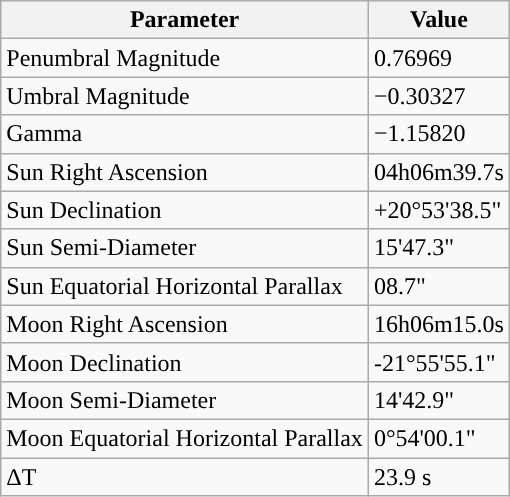<table class="wikitable">
<tr>
<th>Parameter</th>
<th>Value</th>
</tr>
<tr>
<td>Penumbral Magnitude</td>
<td>0.76969</td>
</tr>
<tr>
<td>Umbral Magnitude</td>
<td>−0.30327</td>
</tr>
<tr>
<td>Gamma</td>
<td>−1.15820</td>
</tr>
<tr>
<td>Sun Right Ascension</td>
<td>04h06m39.7s</td>
</tr>
<tr>
<td>Sun Declination</td>
<td>+20°53'38.5"</td>
</tr>
<tr>
<td>Sun Semi-Diameter</td>
<td>15'47.3"</td>
</tr>
<tr>
<td>Sun Equatorial Horizontal Parallax</td>
<td>08.7"</td>
</tr>
<tr>
<td>Moon Right Ascension</td>
<td>16h06m15.0s</td>
</tr>
<tr>
<td>Moon Declination</td>
<td>-21°55'55.1"</td>
</tr>
<tr>
<td>Moon Semi-Diameter</td>
<td>14'42.9"</td>
</tr>
<tr>
<td>Moon Equatorial Horizontal Parallax</td>
<td>0°54'00.1"</td>
</tr>
<tr>
<td>ΔT</td>
<td>23.9 s</td>
</tr>
</table>
